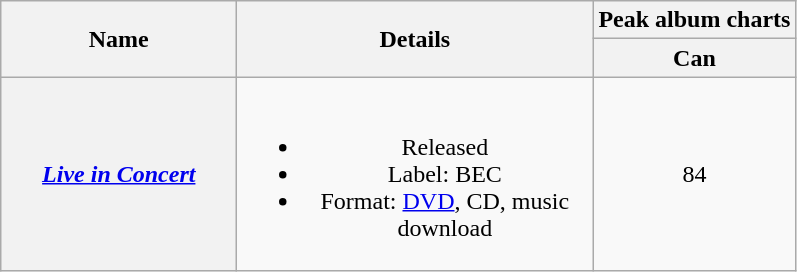<table class="wikitable" style="text-align:center">
<tr>
<th rowspan=2 style=width:150px;>Name</th>
<th rowspan=2 style=width:230px;>Details</th>
<th>Peak album charts</th>
</tr>
<tr>
<th>Can</th>
</tr>
<tr>
<th><em><a href='#'>Live in Concert</a></em></th>
<td><br><ul><li>Released </li><li>Label: BEC</li><li>Format: <a href='#'>DVD</a>, CD, music download</li></ul></td>
<td>84</td>
</tr>
</table>
